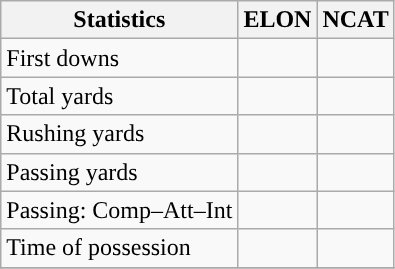<table class="wikitable" style="float: left;">
<tr>
<th>Statistics</th>
<th>ELON</th>
<th>NCAT</th>
</tr>
<tr>
<td>First downs</td>
<td></td>
<td></td>
</tr>
<tr>
<td>Total yards</td>
<td></td>
<td></td>
</tr>
<tr>
<td>Rushing yards</td>
<td></td>
<td></td>
</tr>
<tr>
<td>Passing yards</td>
<td></td>
<td></td>
</tr>
<tr>
<td>Passing: Comp–Att–Int</td>
<td></td>
<td></td>
</tr>
<tr>
<td>Time of possession</td>
<td></td>
<td></td>
</tr>
<tr>
</tr>
</table>
